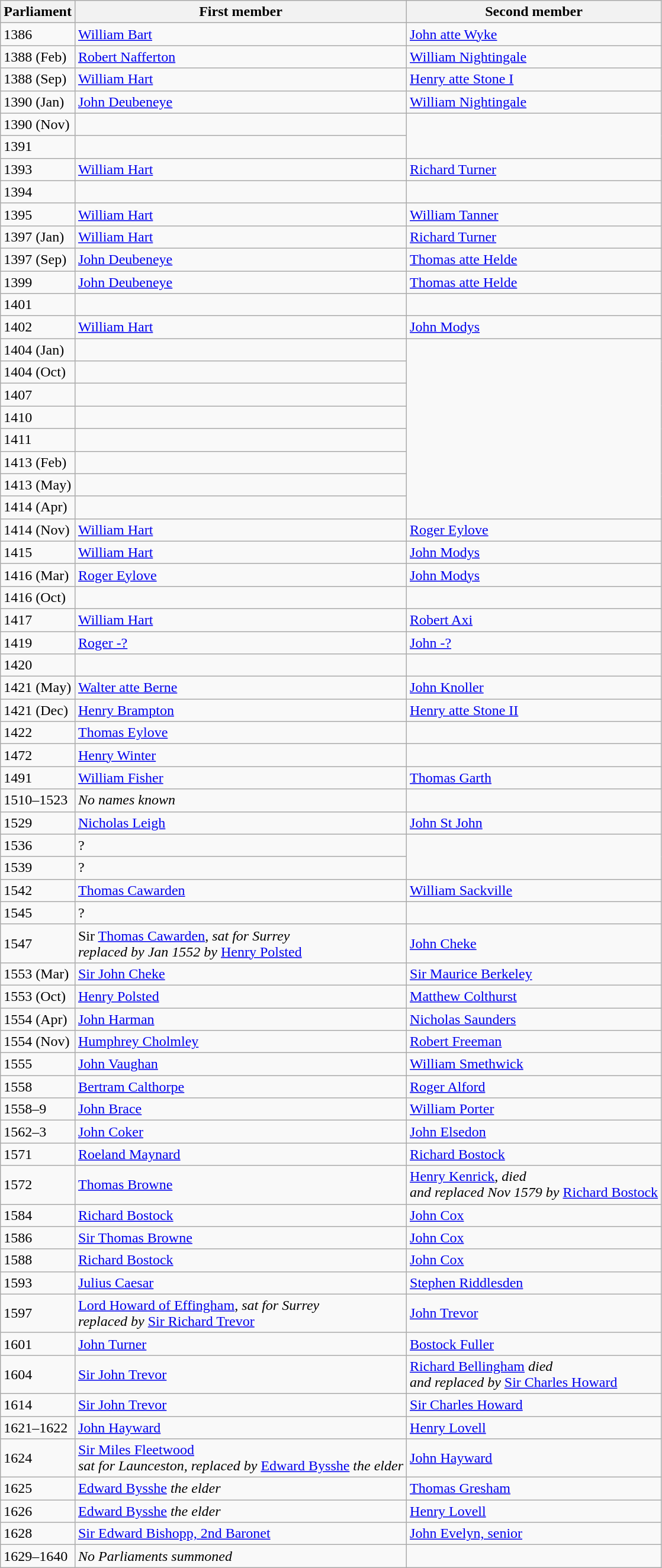<table class="wikitable">
<tr>
<th>Parliament</th>
<th>First member</th>
<th>Second member</th>
</tr>
<tr>
<td>1386</td>
<td><a href='#'>William Bart</a></td>
<td><a href='#'>John atte Wyke</a></td>
</tr>
<tr>
<td>1388 (Feb)</td>
<td><a href='#'>Robert Nafferton</a></td>
<td><a href='#'>William Nightingale</a></td>
</tr>
<tr>
<td>1388 (Sep)</td>
<td><a href='#'>William Hart</a></td>
<td><a href='#'>Henry atte Stone I</a></td>
</tr>
<tr>
<td>1390 (Jan)</td>
<td><a href='#'>John Deubeneye</a></td>
<td><a href='#'>William Nightingale</a></td>
</tr>
<tr>
<td>1390 (Nov)</td>
<td></td>
</tr>
<tr>
<td>1391</td>
<td></td>
</tr>
<tr>
<td>1393</td>
<td><a href='#'>William Hart</a></td>
<td><a href='#'>Richard Turner</a></td>
</tr>
<tr>
<td>1394</td>
<td></td>
</tr>
<tr>
<td>1395</td>
<td><a href='#'>William Hart</a></td>
<td><a href='#'>William Tanner</a></td>
</tr>
<tr>
<td>1397 (Jan)</td>
<td><a href='#'>William Hart</a></td>
<td><a href='#'>Richard Turner</a></td>
</tr>
<tr>
<td>1397 (Sep)</td>
<td><a href='#'>John Deubeneye</a></td>
<td><a href='#'>Thomas atte Helde</a></td>
</tr>
<tr>
<td>1399</td>
<td><a href='#'>John Deubeneye</a></td>
<td><a href='#'>Thomas atte Helde</a></td>
</tr>
<tr>
<td>1401</td>
<td></td>
</tr>
<tr>
<td>1402</td>
<td><a href='#'>William Hart</a></td>
<td><a href='#'>John Modys</a></td>
</tr>
<tr>
<td>1404 (Jan)</td>
<td></td>
</tr>
<tr>
<td>1404 (Oct)</td>
<td></td>
</tr>
<tr>
<td>1407</td>
<td></td>
</tr>
<tr>
<td>1410</td>
<td></td>
</tr>
<tr>
<td>1411</td>
<td></td>
</tr>
<tr>
<td>1413 (Feb)</td>
<td></td>
</tr>
<tr>
<td>1413 (May)</td>
<td></td>
</tr>
<tr>
<td>1414 (Apr)</td>
<td></td>
</tr>
<tr>
<td>1414 (Nov)</td>
<td><a href='#'>William Hart</a></td>
<td><a href='#'>Roger Eylove</a></td>
</tr>
<tr>
<td>1415</td>
<td><a href='#'>William Hart</a></td>
<td><a href='#'>John Modys</a></td>
</tr>
<tr>
<td>1416 (Mar)</td>
<td><a href='#'>Roger Eylove</a></td>
<td><a href='#'>John Modys</a></td>
</tr>
<tr>
<td>1416 (Oct)</td>
<td></td>
</tr>
<tr>
<td>1417</td>
<td><a href='#'>William Hart</a></td>
<td><a href='#'>Robert Axi</a></td>
</tr>
<tr>
<td>1419</td>
<td><a href='#'>Roger -?</a></td>
<td><a href='#'>John -?</a></td>
</tr>
<tr>
<td>1420</td>
<td></td>
</tr>
<tr>
<td>1421 (May)</td>
<td><a href='#'>Walter atte Berne</a></td>
<td><a href='#'>John Knoller</a></td>
</tr>
<tr>
<td>1421 (Dec)</td>
<td><a href='#'>Henry Brampton</a></td>
<td><a href='#'>Henry atte Stone II</a></td>
</tr>
<tr>
<td>1422</td>
<td><a href='#'>Thomas Eylove</a></td>
</tr>
<tr>
<td>1472</td>
<td><a href='#'>Henry Winter</a></td>
<td></td>
</tr>
<tr>
<td>1491</td>
<td><a href='#'>William Fisher</a></td>
<td><a href='#'>Thomas Garth</a></td>
</tr>
<tr>
<td>1510–1523</td>
<td><em>No names known</em></td>
</tr>
<tr>
<td>1529</td>
<td><a href='#'>Nicholas Leigh</a></td>
<td><a href='#'>John St John</a></td>
</tr>
<tr>
<td>1536</td>
<td>?</td>
</tr>
<tr>
<td>1539</td>
<td>?</td>
</tr>
<tr>
<td>1542</td>
<td><a href='#'>Thomas Cawarden</a></td>
<td><a href='#'>William Sackville</a></td>
</tr>
<tr>
<td>1545</td>
<td>?</td>
</tr>
<tr>
<td>1547</td>
<td>Sir <a href='#'>Thomas Cawarden</a>, <em>sat for Surrey <br> replaced by Jan 1552 by</em> <a href='#'>Henry Polsted</a></td>
<td><a href='#'>John Cheke</a></td>
</tr>
<tr>
<td>1553 (Mar)</td>
<td><a href='#'>Sir John Cheke</a></td>
<td><a href='#'>Sir Maurice Berkeley</a></td>
</tr>
<tr>
<td>1553 (Oct)</td>
<td><a href='#'>Henry Polsted</a></td>
<td><a href='#'>Matthew Colthurst</a></td>
</tr>
<tr>
<td>1554 (Apr)</td>
<td><a href='#'>John Harman</a></td>
<td><a href='#'>Nicholas Saunders</a></td>
</tr>
<tr>
<td>1554 (Nov)</td>
<td><a href='#'>Humphrey Cholmley</a></td>
<td><a href='#'>Robert Freeman</a></td>
</tr>
<tr>
<td>1555</td>
<td><a href='#'>John Vaughan</a></td>
<td><a href='#'>William Smethwick</a></td>
</tr>
<tr>
<td>1558</td>
<td><a href='#'>Bertram Calthorpe</a></td>
<td><a href='#'>Roger Alford</a></td>
</tr>
<tr>
<td>1558–9</td>
<td><a href='#'>John Brace</a></td>
<td><a href='#'>William Porter</a></td>
</tr>
<tr>
<td>1562–3</td>
<td><a href='#'>John Coker</a></td>
<td><a href='#'>John Elsedon</a></td>
</tr>
<tr>
<td>1571</td>
<td><a href='#'>Roeland Maynard</a></td>
<td><a href='#'>Richard Bostock</a></td>
</tr>
<tr>
<td>1572</td>
<td><a href='#'>Thomas Browne</a></td>
<td><a href='#'>Henry Kenrick</a>, <em>died <br> and replaced Nov 1579 by</em> <a href='#'>Richard Bostock</a></td>
</tr>
<tr>
<td>1584</td>
<td><a href='#'>Richard Bostock</a></td>
<td><a href='#'>John Cox</a></td>
</tr>
<tr>
<td>1586</td>
<td><a href='#'>Sir Thomas Browne</a></td>
<td><a href='#'>John Cox</a></td>
</tr>
<tr>
<td>1588</td>
<td><a href='#'>Richard Bostock</a></td>
<td><a href='#'>John Cox</a></td>
</tr>
<tr>
<td>1593</td>
<td><a href='#'>Julius Caesar</a></td>
<td><a href='#'>Stephen Riddlesden</a></td>
</tr>
<tr>
<td>1597</td>
<td><a href='#'>Lord Howard of Effingham</a>, <em>sat for Surrey <br> replaced by</em> <a href='#'>Sir Richard Trevor</a></td>
<td><a href='#'>John Trevor</a></td>
</tr>
<tr>
<td>1601</td>
<td><a href='#'>John Turner</a></td>
<td><a href='#'>Bostock Fuller</a></td>
</tr>
<tr>
<td>1604</td>
<td><a href='#'>Sir John Trevor</a></td>
<td><a href='#'>Richard Bellingham</a> <em>died <br> and replaced by</em> <a href='#'>Sir Charles Howard</a></td>
</tr>
<tr>
<td>1614</td>
<td><a href='#'>Sir John Trevor</a></td>
<td><a href='#'>Sir Charles Howard</a></td>
</tr>
<tr>
<td>1621–1622</td>
<td><a href='#'>John Hayward</a></td>
<td><a href='#'>Henry Lovell</a></td>
</tr>
<tr>
<td>1624</td>
<td><a href='#'>Sir Miles Fleetwood</a> <br> <em>sat for Launceston, replaced by</em> <a href='#'>Edward Bysshe</a> <em>the elder</em></td>
<td><a href='#'>John Hayward</a></td>
</tr>
<tr>
<td>1625</td>
<td><a href='#'>Edward Bysshe</a>  <em>the elder</em></td>
<td><a href='#'>Thomas Gresham</a></td>
</tr>
<tr>
<td>1626</td>
<td><a href='#'>Edward Bysshe</a> <em>the elder</em></td>
<td><a href='#'>Henry Lovell</a></td>
</tr>
<tr>
<td>1628</td>
<td><a href='#'>Sir Edward Bishopp, 2nd Baronet</a></td>
<td><a href='#'>John Evelyn, senior</a></td>
</tr>
<tr>
<td>1629–1640</td>
<td colspan = ""><em>No Parliaments summoned</em></td>
</tr>
</table>
